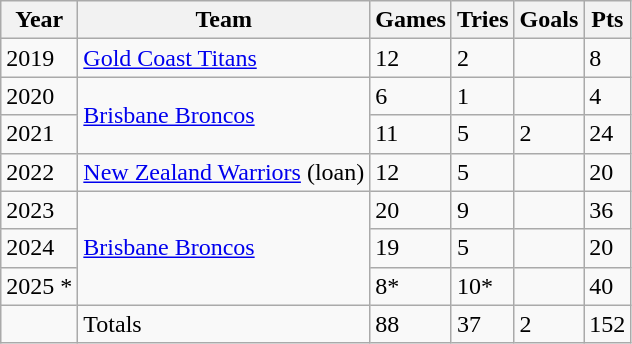<table class="wikitable">
<tr>
<th>Year</th>
<th>Team</th>
<th>Games</th>
<th>Tries</th>
<th>Goals</th>
<th>Pts</th>
</tr>
<tr>
<td>2019</td>
<td> <a href='#'>Gold Coast Titans</a></td>
<td>12</td>
<td>2</td>
<td></td>
<td>8</td>
</tr>
<tr>
<td>2020</td>
<td rowspan="2"> <a href='#'>Brisbane Broncos</a></td>
<td>6</td>
<td>1</td>
<td></td>
<td>4</td>
</tr>
<tr>
<td>2021</td>
<td>11</td>
<td>5</td>
<td>2</td>
<td>24</td>
</tr>
<tr>
<td>2022</td>
<td> <a href='#'>New Zealand Warriors</a> (loan)</td>
<td>12</td>
<td>5</td>
<td></td>
<td>20</td>
</tr>
<tr>
<td>2023</td>
<td rowspan="3"> <a href='#'>Brisbane Broncos</a></td>
<td>20</td>
<td>9</td>
<td></td>
<td>36</td>
</tr>
<tr>
<td>2024</td>
<td>19</td>
<td>5</td>
<td></td>
<td>20</td>
</tr>
<tr>
<td>2025 *</td>
<td>8*</td>
<td>10*</td>
<td></td>
<td>40</td>
</tr>
<tr>
<td></td>
<td>Totals</td>
<td>88</td>
<td>37</td>
<td>2</td>
<td>152</td>
</tr>
</table>
